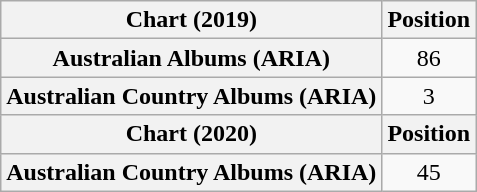<table class="wikitable plainrowheaders" style="text-align:center">
<tr>
<th scope="col">Chart (2019)</th>
<th scope="col">Position</th>
</tr>
<tr>
<th scope="row">Australian Albums (ARIA)</th>
<td>86</td>
</tr>
<tr>
<th scope="row">Australian Country Albums (ARIA)</th>
<td>3</td>
</tr>
<tr>
<th scope="col">Chart (2020)</th>
<th scope="col">Position</th>
</tr>
<tr>
<th scope="row">Australian Country Albums (ARIA)</th>
<td>45</td>
</tr>
</table>
